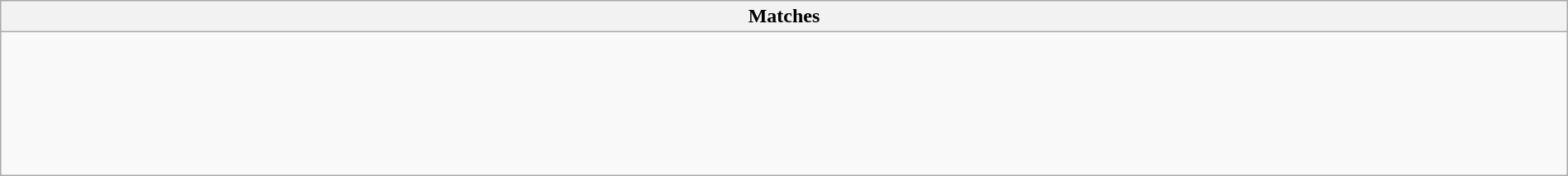<table class="wikitable collapsible collapsed" style="width:100%;">
<tr>
<th>Matches</th>
</tr>
<tr>
<td><br><br><br><br><br><br></td>
</tr>
</table>
